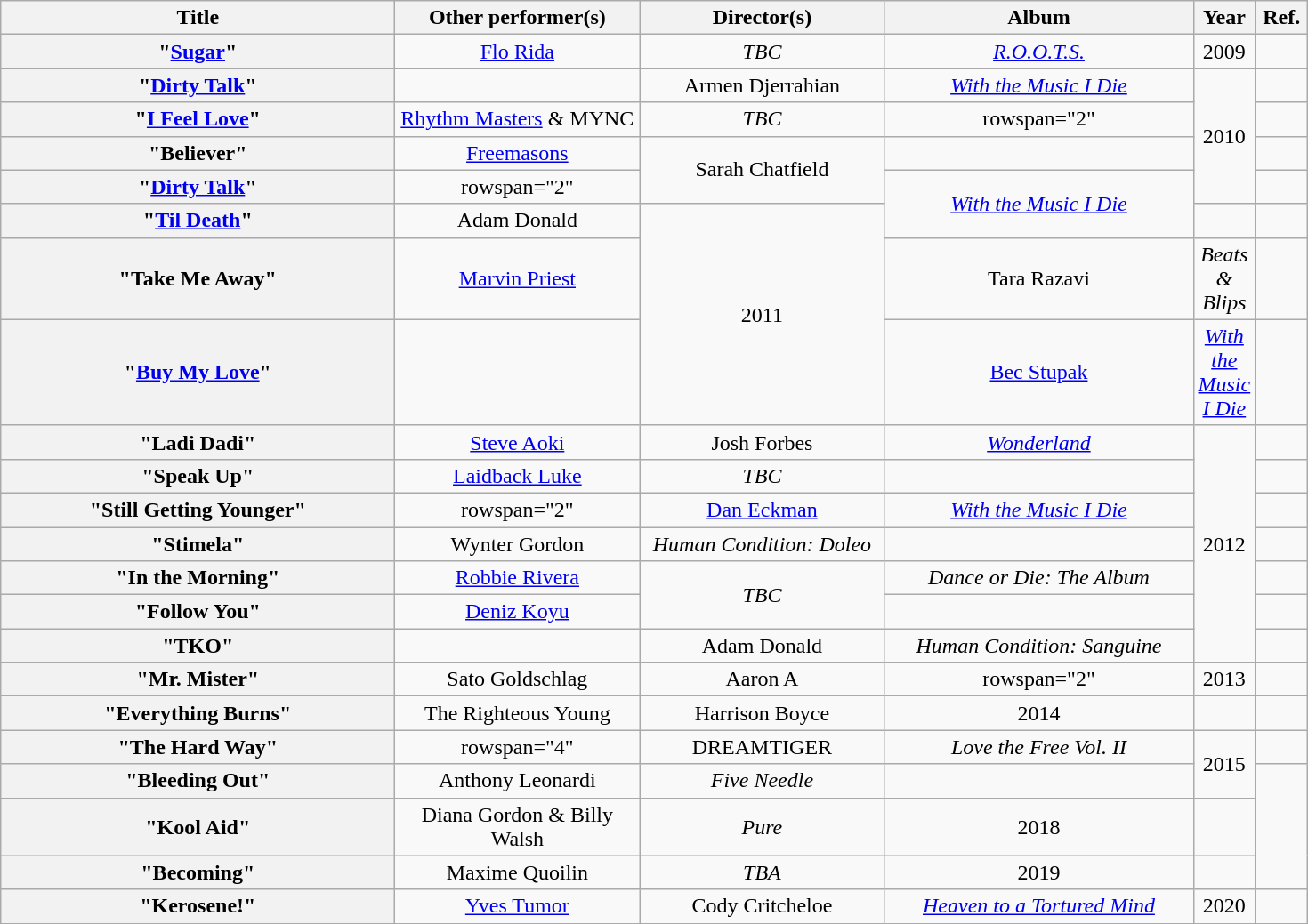<table class="wikitable sortable plainrowheaders" style="text-align: center;">
<tr>
<th scope="col" style="width: 18em;">Title</th>
<th scope="col" style="width: 11em;">Other performer(s)</th>
<th scope="col" style="width: 11em;">Director(s)</th>
<th scope="col" style="width: 14em;">Album</th>
<th scope="col" style="width: 2em;">Year</th>
<th scope="col" style="width: 2em;" class="unsortable">Ref.</th>
</tr>
<tr>
<th scope="row">"<a href='#'>Sugar</a>"</th>
<td><a href='#'>Flo Rida</a></td>
<td><em>TBC</em></td>
<td><em><a href='#'>R.O.O.T.S.</a></em></td>
<td>2009</td>
<td></td>
</tr>
<tr>
<th scope="row">"<a href='#'>Dirty Talk</a>"</th>
<td></td>
<td>Armen Djerrahian</td>
<td><em><a href='#'>With the Music I Die</a></em></td>
<td rowspan="4">2010</td>
<td></td>
</tr>
<tr>
<th scope="row">"<a href='#'>I Feel Love</a>"</th>
<td><a href='#'>Rhythm Masters</a> & MYNC</td>
<td><em>TBC</em></td>
<td>rowspan="2" </td>
<td></td>
</tr>
<tr>
<th scope="row">"Believer"</th>
<td><a href='#'>Freemasons</a></td>
<td rowspan="2">Sarah Chatfield</td>
<td></td>
</tr>
<tr>
<th scope="row">"<a href='#'>Dirty Talk</a>"</th>
<td>rowspan="2" </td>
<td rowspan="2"><em><a href='#'>With the Music I Die</a></em></td>
<td></td>
</tr>
<tr>
<th scope="row">"<a href='#'>Til Death</a>"</th>
<td>Adam Donald</td>
<td rowspan="3">2011</td>
<td></td>
</tr>
<tr>
<th scope="row">"Take Me Away"</th>
<td><a href='#'>Marvin Priest</a></td>
<td>Tara Razavi</td>
<td><em>Beats & Blips</em></td>
<td></td>
</tr>
<tr>
<th scope="row">"<a href='#'>Buy My Love</a>"</th>
<td></td>
<td><a href='#'>Bec Stupak</a></td>
<td><em><a href='#'>With the Music I Die</a></em></td>
<td></td>
</tr>
<tr>
<th scope="row">"Ladi Dadi"</th>
<td><a href='#'>Steve Aoki</a></td>
<td>Josh Forbes</td>
<td><em><a href='#'>Wonderland</a></em></td>
<td rowspan="7">2012</td>
<td></td>
</tr>
<tr>
<th scope="row">"Speak Up"</th>
<td><a href='#'>Laidback Luke</a></td>
<td><em>TBC</em></td>
<td></td>
<td></td>
</tr>
<tr>
<th scope="row">"Still Getting Younger"</th>
<td>rowspan="2" </td>
<td><a href='#'>Dan Eckman</a></td>
<td><em><a href='#'>With the Music I Die</a></em></td>
<td></td>
</tr>
<tr>
<th scope="row">"Stimela"</th>
<td>Wynter Gordon</td>
<td><em>Human Condition: Doleo</em></td>
<td></td>
</tr>
<tr>
<th scope="row">"In the Morning"</th>
<td><a href='#'>Robbie Rivera</a></td>
<td rowspan="2"><em>TBC</em></td>
<td><em>Dance or Die: The Album</em></td>
<td></td>
</tr>
<tr>
<th scope="row">"Follow You"</th>
<td><a href='#'>Deniz Koyu</a></td>
<td></td>
<td></td>
</tr>
<tr>
<th scope="row">"TKO"</th>
<td></td>
<td>Adam Donald</td>
<td><em>Human Condition: Sanguine</em></td>
<td></td>
</tr>
<tr>
<th scope="row">"Mr. Mister"</th>
<td>Sato Goldschlag</td>
<td>Aaron A</td>
<td>rowspan="2" </td>
<td>2013</td>
<td></td>
</tr>
<tr>
<th scope="row">"Everything Burns"</th>
<td>The Righteous Young</td>
<td>Harrison Boyce</td>
<td>2014</td>
<td></td>
</tr>
<tr>
<th scope="row">"The Hard Way"</th>
<td>rowspan="4" </td>
<td>DREAMTIGER</td>
<td><em>Love the Free Vol. II</em></td>
<td rowspan="2">2015</td>
<td></td>
</tr>
<tr>
<th scope="row">"Bleeding Out"</th>
<td>Anthony Leonardi</td>
<td><em>Five Needle</em></td>
<td></td>
</tr>
<tr>
<th scope="row">"Kool Aid"</th>
<td>Diana Gordon & Billy Walsh</td>
<td><em>Pure</em></td>
<td>2018</td>
<td></td>
</tr>
<tr>
<th scope="row">"Becoming"</th>
<td>Maxime Quoilin</td>
<td><em>TBA</em></td>
<td>2019</td>
<td></td>
</tr>
<tr>
<th scope="row">"Kerosene!"</th>
<td><a href='#'>Yves Tumor</a></td>
<td>Cody Critcheloe</td>
<td><em><a href='#'>Heaven to a Tortured Mind</a></em></td>
<td>2020</td>
<td></td>
</tr>
</table>
